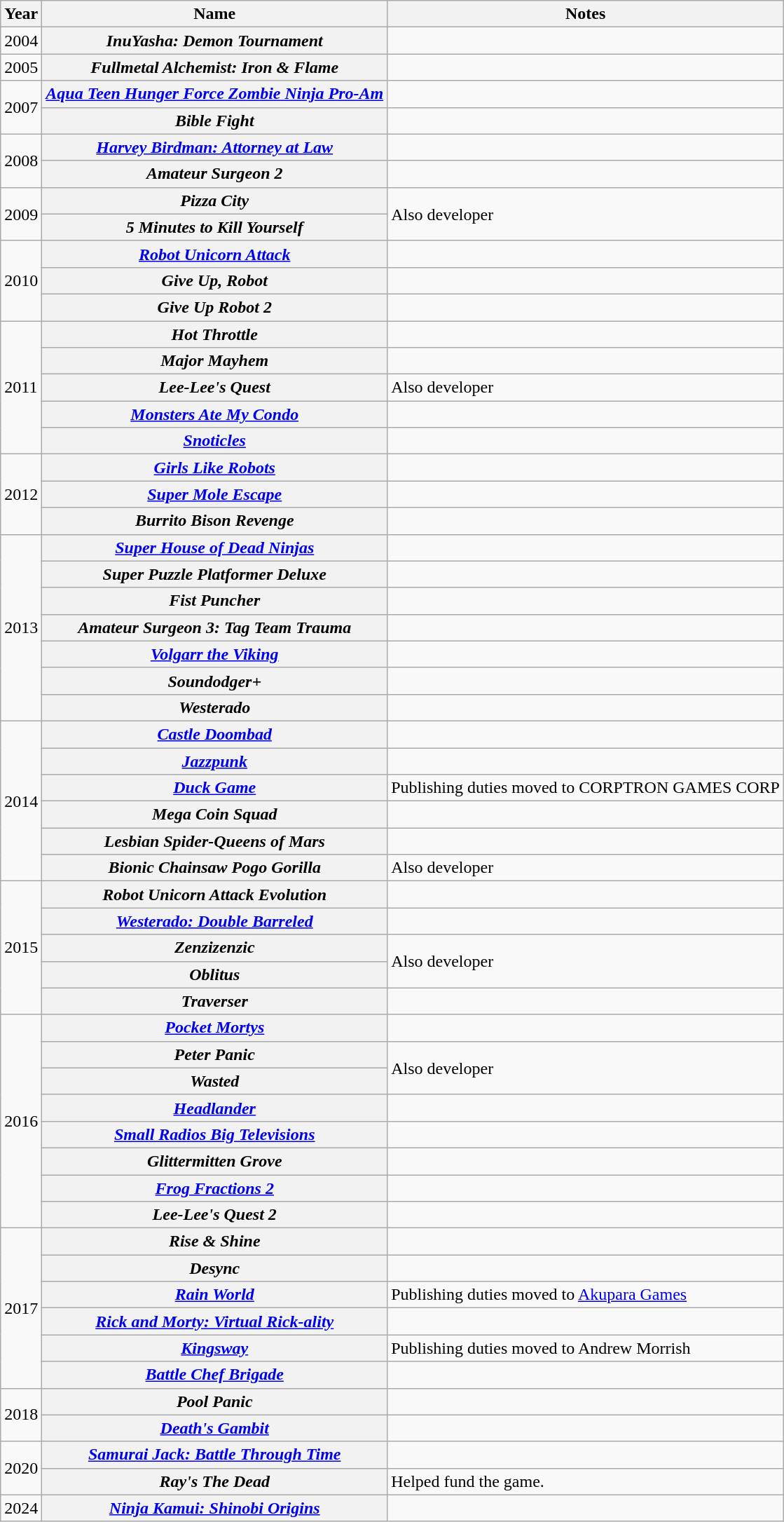<table class="wikitable sortable plainrowheaders">
<tr>
<th scope="col">Year</th>
<th scope="col">Name</th>
<th scope="col">Notes</th>
</tr>
<tr>
<td>2004</td>
<th scope="row"><em>InuYasha: Demon Tournament</em></th>
<td></td>
</tr>
<tr>
<td>2005</td>
<th scope="row"><em>Fullmetal Alchemist: Iron & Flame</em></th>
<td></td>
</tr>
<tr>
<td rowspan="2">2007</td>
<th scope="row"><em><a href='#'>Aqua Teen Hunger Force Zombie Ninja Pro-Am</a></em></th>
<td></td>
</tr>
<tr>
<th scope="row"><em>Bible Fight</em></th>
<td></td>
</tr>
<tr>
<td rowspan="2">2008</td>
<th scope="row"><a href='#'><em>Harvey Birdman: Attorney at Law</em></a></th>
<td></td>
</tr>
<tr>
<th scope="row"><em>Amateur Surgeon 2</em></th>
<td></td>
</tr>
<tr>
<td rowspan="2">2009</td>
<th scope="row"><em>Pizza City</em></th>
<td rowspan="2">Also developer</td>
</tr>
<tr>
<th scope="row"><em>5 Minutes to Kill Yourself</em></th>
</tr>
<tr>
<td rowspan="3">2010</td>
<th scope="row"><em><a href='#'>Robot Unicorn Attack</a></em></th>
<td></td>
</tr>
<tr>
<th scope="row"><em>Give Up, Robot</em></th>
<td></td>
</tr>
<tr>
<th scope="row"><em>Give Up Robot 2</em></th>
<td></td>
</tr>
<tr>
<td rowspan="5">2011</td>
<th scope="row"><em>Hot Throttle</em></th>
<td></td>
</tr>
<tr>
<th scope="row"><em>Major Mayhem</em></th>
<td></td>
</tr>
<tr>
<th scope="row"><em>Lee-Lee's Quest</em></th>
<td>Also developer</td>
</tr>
<tr>
<th scope="row"><em><a href='#'>Monsters Ate My Condo</a></em></th>
<td></td>
</tr>
<tr>
<th scope="row"><em><a href='#'>Snoticles</a></em></th>
<td></td>
</tr>
<tr>
<td rowspan="3">2012</td>
<th scope="row"><em><a href='#'>Girls Like Robots</a></em></th>
<td></td>
</tr>
<tr>
<th scope="row"><em><a href='#'>Super Mole Escape</a></em></th>
<td></td>
</tr>
<tr>
<th scope="row"><em>Burrito Bison Revenge</em></th>
<td></td>
</tr>
<tr>
<td rowspan="7">2013</td>
<th scope="row"><em><a href='#'>Super House of Dead Ninjas</a></em></th>
<td></td>
</tr>
<tr>
<th scope="row"><em>Super Puzzle Platformer Deluxe</em></th>
<td></td>
</tr>
<tr>
<th scope="row"><em>Fist Puncher</em></th>
<td></td>
</tr>
<tr>
<th scope="row"><em>Amateur Surgeon 3: Tag Team Trauma</em></th>
<td></td>
</tr>
<tr>
<th scope="row"><em><a href='#'>Volgarr the Viking</a></em></th>
<td></td>
</tr>
<tr>
<th scope="row"><em>Soundodger+</em></th>
<td></td>
</tr>
<tr>
<th scope="row"><em>Westerado</em></th>
<td></td>
</tr>
<tr>
<td rowspan="6">2014</td>
<th scope="row"><em><a href='#'>Castle Doombad</a></em></th>
<td></td>
</tr>
<tr>
<th scope="row"><em><a href='#'>Jazzpunk</a></em></th>
<td></td>
</tr>
<tr>
<th scope="row"><em><a href='#'>Duck Game</a></em></th>
<td>Publishing duties moved to CORPTRON GAMES CORP</td>
</tr>
<tr>
<th scope="row"><em>Mega Coin Squad</em></th>
<td></td>
</tr>
<tr>
<th scope="row"><em>Lesbian Spider-Queens of Mars</em></th>
<td></td>
</tr>
<tr>
<th scope="row"><em>Bionic Chainsaw Pogo Gorilla</em></th>
<td>Also developer</td>
</tr>
<tr>
<td rowspan="5">2015</td>
<th scope="row"><em>Robot Unicorn Attack Evolution</em></th>
<td></td>
</tr>
<tr>
<th scope="row"><em><a href='#'>Westerado: Double Barreled</a></em></th>
<td></td>
</tr>
<tr>
<th scope="row"><em>Zenzizenzic</em></th>
<td rowspan="2">Also developer</td>
</tr>
<tr>
<th scope="row"><em>Oblitus</em></th>
</tr>
<tr>
<th scope="row"><em>Traverser</em></th>
<td></td>
</tr>
<tr>
<td rowspan="8">2016</td>
<th scope="row"><em><a href='#'>Pocket Mortys</a></em></th>
<td></td>
</tr>
<tr>
<th scope="row"><em>Peter Panic</em></th>
<td rowspan="2">Also developer</td>
</tr>
<tr>
<th scope="row"><em>Wasted</em></th>
</tr>
<tr>
<th scope="row"><em><a href='#'>Headlander</a></em></th>
<td></td>
</tr>
<tr>
<th scope="row"><em><a href='#'>Small Radios Big Televisions</a></em></th>
<td></td>
</tr>
<tr>
<th scope="row"><em>Glittermitten Grove</em></th>
<td></td>
</tr>
<tr>
<th scope="row"><em><a href='#'>Frog Fractions 2</a></em></th>
<td></td>
</tr>
<tr>
<th scope="row"><em>Lee-Lee's Quest  2</em></th>
<td></td>
</tr>
<tr>
<td rowspan="6">2017</td>
<th scope="row"><em>Rise & Shine</em></th>
<td></td>
</tr>
<tr>
<th scope="row"><em>Desync</em></th>
<td></td>
</tr>
<tr>
<th scope="row"><em><a href='#'>Rain World</a></em></th>
<td>Publishing duties moved to <a href='#'>Akupara Games</a></td>
</tr>
<tr>
<th scope="row"><em><a href='#'>Rick and Morty: Virtual Rick-ality</a></em></th>
<td></td>
</tr>
<tr>
<th scope="row"><a href='#'><em>Kingsway</em></a></th>
<td>Publishing duties moved to Andrew Morrish</td>
</tr>
<tr>
<th scope="row"><em><a href='#'>Battle Chef Brigade</a></em></th>
<td></td>
</tr>
<tr>
<td rowspan="2">2018</td>
<th scope="row"><em>Pool Panic</em></th>
<td></td>
</tr>
<tr>
<th scope="row"><em><a href='#'>Death's Gambit</a></em></th>
<td></td>
</tr>
<tr>
<td rowspan="2">2020</td>
<th scope="row"><em><a href='#'>Samurai Jack: Battle Through Time</a></em></th>
<td></td>
</tr>
<tr>
<th scope="row"><em>Ray's The Dead</em></th>
<td>Helped fund the game.</td>
</tr>
<tr>
<td>2024</td>
<th scope="row"><em><a href='#'>Ninja Kamui: Shinobi Origins</a></em></th>
<td></td>
</tr>
</table>
